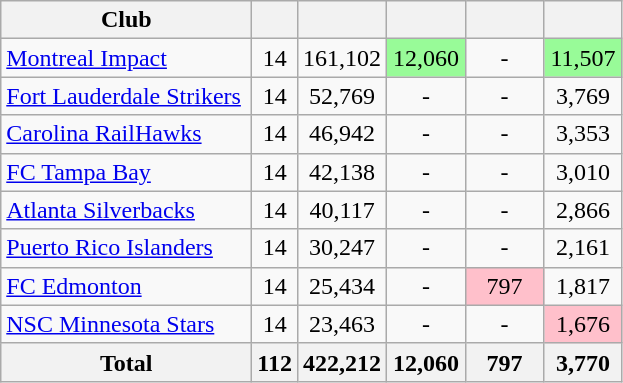<table class="wikitable sortable">
<tr>
<th width=160>Club</th>
<th></th>
<th width=45></th>
<th width=45></th>
<th width=45></th>
<th width=45></th>
</tr>
<tr>
<td><a href='#'>Montreal Impact</a></td>
<td align=center>14</td>
<td align=center>161,102</td>
<td style="text-align:center; text-align:center; background:#98fb98;">12,060</td>
<td style="text-align:center;">-</td>
<td style="text-align:center; background:#98fb98;">11,507</td>
</tr>
<tr>
<td><a href='#'>Fort Lauderdale Strikers</a></td>
<td align=center>14</td>
<td align=center>52,769</td>
<td align=center>-</td>
<td style="text-align:center;">-</td>
<td style="text-align:center;">3,769</td>
</tr>
<tr>
<td><a href='#'>Carolina RailHawks</a></td>
<td align=center>14</td>
<td align=center>46,942</td>
<td align=center>-</td>
<td style="text-align:center;">-</td>
<td style="text-align:center;">3,353</td>
</tr>
<tr>
<td><a href='#'>FC Tampa Bay</a></td>
<td align=center>14</td>
<td align=center>42,138</td>
<td align=center>-</td>
<td style="text-align:center;">-</td>
<td style="text-align:center;">3,010</td>
</tr>
<tr>
<td><a href='#'>Atlanta Silverbacks</a></td>
<td align=center>14</td>
<td align=center>40,117</td>
<td align=center>-</td>
<td style="text-align:center;">-</td>
<td style="text-align:center;">2,866</td>
</tr>
<tr>
<td><a href='#'>Puerto Rico Islanders</a></td>
<td align=center>14</td>
<td align=center>30,247</td>
<td align=center>-</td>
<td style="text-align:center;">-</td>
<td style="text-align:center;">2,161</td>
</tr>
<tr>
<td><a href='#'>FC Edmonton</a></td>
<td align=center>14</td>
<td align=center>25,434</td>
<td align=center>-</td>
<td style="text-align:center; background:pink;">797</td>
<td style="text-align:center;">1,817</td>
</tr>
<tr>
<td><a href='#'>NSC Minnesota Stars</a></td>
<td align=center>14</td>
<td align=center>23,463</td>
<td align=center>-</td>
<td style="text-align:center;">-</td>
<td style="text-align:center; background:pink;">1,676</td>
</tr>
<tr>
<th>Total</th>
<th style="text-align:center;">112</th>
<th align=center>422,212</th>
<th align=center>12,060</th>
<th style="text-align:center;">797</th>
<th style="text-align:center;">3,770</th>
</tr>
</table>
